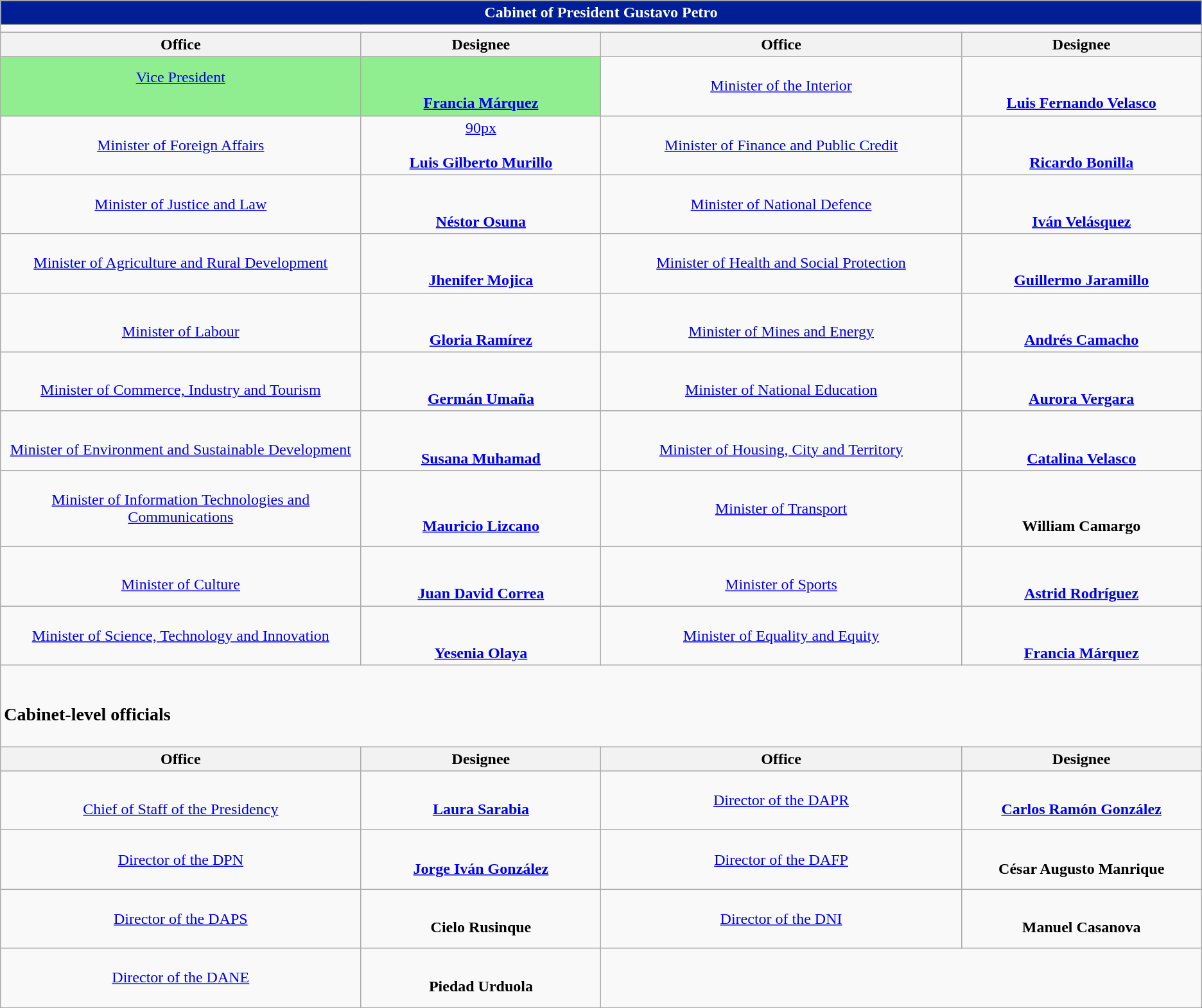<table class="wikitable" style="text-align:center">
<tr>
<th colspan="5" style="text-align:center; font-size:100%; color:white; background:#001E96;">Cabinet of President Gustavo Petro</th>
</tr>
<tr>
<td colspan="5" style="text-align:left"></td>
</tr>
<tr>
<th scope="col" style="width: 30%;">Office<br></th>
<th scope="col" style="width: 20%;">Designee</th>
<th scope="col" style="width: 30%;">Office<br></th>
<th scope="col" style="width: 20%;">Designee</th>
</tr>
<tr>
<td style="background: #90EE90;"><a href='#'>Vice President</a><br><br></td>
<td style="background: #90EE90;"><br><br><strong><a href='#'>Francia Márquez</a></strong><br></td>
<td><br><a href='#'>Minister of the Interior</a><br><br></td>
<td><br><br><strong><a href='#'>Luis Fernando Velasco</a></strong><br></td>
</tr>
<tr>
<td><br><a href='#'>Minister of Foreign Affairs</a><br><br></td>
<td><a href='#'>90px</a><br><br><strong><a href='#'>Luis Gilberto Murillo</a></strong><br></td>
<td><br><a href='#'>Minister of Finance and Public Credit</a><br><br></td>
<td><br><br><strong><a href='#'>Ricardo Bonilla</a></strong><br></td>
</tr>
<tr>
<td><br><a href='#'>Minister of Justice and Law</a><br><br></td>
<td><br><br><strong><a href='#'>Néstor Osuna</a></strong><br></td>
<td><br><a href='#'>Minister of National Defence</a><br><br></td>
<td><br><br><strong><a href='#'>Iván Velásquez</a></strong><br></td>
</tr>
<tr>
<td><br><a href='#'>Minister of Agriculture and Rural Development</a><br><br></td>
<td> <br><br><strong><a href='#'>Jhenifer Mojica</a></strong><br></td>
<td><br><a href='#'>Minister of Health and Social Protection</a><br><br></td>
<td><br><br><strong><a href='#'>Guillermo Jaramillo</a></strong><br></td>
</tr>
<tr>
<td><br><a href='#'>Minister of Labour</a><br></td>
<td> <br><br><strong><a href='#'>Gloria Ramírez</a></strong><br></td>
<td><br><a href='#'>Minister of Mines and Energy</a><br></td>
<td><br><br><strong><a href='#'>Andrés Camacho</a></strong><br></td>
</tr>
<tr>
<td><br><a href='#'>Minister of Commerce, Industry and Tourism</a><br></td>
<td><br><br><strong><a href='#'>Germán Umaña</a></strong><br></td>
<td><br><a href='#'>Minister of National Education</a><br></td>
<td><br><br><strong><a href='#'>Aurora Vergara</a></strong><br></td>
</tr>
<tr>
<td><br><a href='#'>Minister of Environment and Sustainable Development</a><br></td>
<td><br><br><strong><a href='#'>Susana Muhamad</a></strong><br></td>
<td><br><a href='#'>Minister of Housing, City and Territory</a><br></td>
<td><br><br><strong><a href='#'>Catalina Velasco</a></strong><br></td>
</tr>
<tr>
<td><br><a href='#'>Minister of Information Technologies and Communications</a><br><br></td>
<td><br><br><strong><a href='#'>Mauricio Lizcano</a></strong><br></td>
<td><br><a href='#'>Minister of Transport</a><br><br></td>
<td><br><br><strong>William Camargo</strong><br></td>
</tr>
<tr>
<td><br><a href='#'>Minister of Culture</a><br>
</td>
<td><br><br><strong><a href='#'>Juan David Correa</a></strong><br></td>
<td><br><a href='#'>Minister of Sports</a><br></td>
<td><br><br><strong><a href='#'>Astrid Rodríguez</a></strong><br></td>
</tr>
<tr>
<td><br><a href='#'>Minister of Science, Technology and Innovation</a><br><br></td>
<td><br><br><strong><a href='#'>Yesenia Olaya</a></strong><br></td>
<td><br><a href='#'>Minister of Equality and Equity</a><br><br></td>
<td><br><br><strong><a href='#'>Francia Márquez</a></strong><br></td>
</tr>
<tr>
<td colspan="4" style="text-align:left"><br><h3>Cabinet-level officials</h3></td>
</tr>
<tr>
<th>Office<br></th>
<th>Designee</th>
<th>Office<br></th>
<th>Designee</th>
</tr>
<tr>
<td><br><a href='#'>Chief of Staff of the Presidency</a><br>
</td>
<td><br><strong><a href='#'>Laura Sarabia</a></strong><br></td>
<td><br><a href='#'>Director of the DAPR</a><br><br></td>
<td><br><strong><a href='#'>Carlos Ramón González</a></strong><br></td>
</tr>
<tr>
<td><br><a href='#'>Director of the DPN</a><br><br></td>
<td><br><strong><a href='#'>Jorge Iván González</a></strong><br></td>
<td><br><a href='#'>Director of the DAFP</a><br><br></td>
<td><br><strong>César Augusto Manrique</strong><br></td>
</tr>
<tr>
<td><br><a href='#'>Director of the DAPS</a><br><br></td>
<td><br><strong>Cielo Rusinque</strong><br></td>
<td><br><a href='#'>Director of the DNI</a><br><br></td>
<td><br><strong>Manuel Casanova</strong><br></td>
</tr>
<tr>
<td><br><a href='#'>Director of the DANE</a><br><br></td>
<td><br><strong>Piedad Urduola</strong><br></td>
</tr>
</table>
